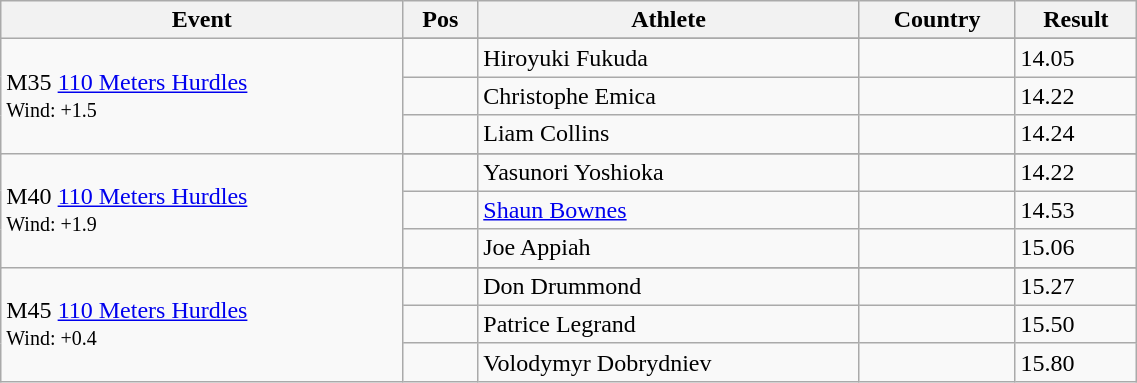<table class="wikitable" style="width:60%;">
<tr>
<th>Event</th>
<th>Pos</th>
<th>Athlete</th>
<th>Country</th>
<th>Result</th>
</tr>
<tr>
<td rowspan='4'>M35 <a href='#'>110 Meters Hurdles</a><br><small>Wind: +1.5</small></td>
</tr>
<tr>
<td align=center></td>
<td align=left>Hiroyuki Fukuda</td>
<td align=left></td>
<td>14.05</td>
</tr>
<tr>
<td align=center></td>
<td align=left>Christophe Emica</td>
<td align=left></td>
<td>14.22</td>
</tr>
<tr>
<td align=center></td>
<td align=left>Liam Collins</td>
<td align=left></td>
<td>14.24</td>
</tr>
<tr>
<td rowspan='4'>M40 <a href='#'>110 Meters Hurdles</a><br><small>Wind: +1.9</small></td>
</tr>
<tr>
<td align=center></td>
<td align=left>Yasunori Yoshioka</td>
<td align=left></td>
<td>14.22</td>
</tr>
<tr>
<td align=center></td>
<td align=left><a href='#'>Shaun Bownes</a></td>
<td align=left></td>
<td>14.53</td>
</tr>
<tr>
<td align=center></td>
<td align=left>Joe Appiah</td>
<td align=left></td>
<td>15.06</td>
</tr>
<tr>
<td rowspan='4'>M45 <a href='#'>110 Meters Hurdles</a><br><small>Wind: +0.4</small></td>
</tr>
<tr>
<td align=center></td>
<td align=left>Don Drummond</td>
<td align=left></td>
<td>15.27</td>
</tr>
<tr>
<td align=center></td>
<td align=left>Patrice Legrand</td>
<td align=left></td>
<td>15.50</td>
</tr>
<tr>
<td align=center></td>
<td align=left>Volodymyr Dobrydniev</td>
<td align=left></td>
<td>15.80</td>
</tr>
</table>
